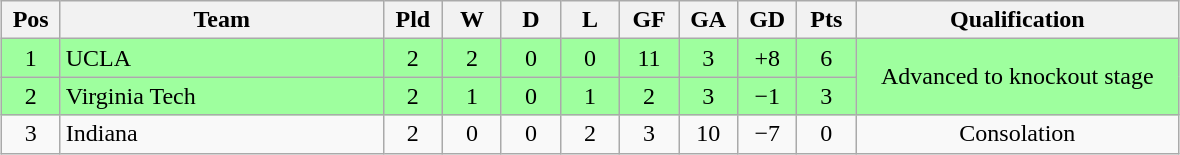<table class="wikitable" style="text-align:center; margin: 1em auto">
<tr>
<th style="width:2em">Pos</th>
<th style="width:13em">Team</th>
<th style="width:2em">Pld</th>
<th style="width:2em">W</th>
<th style="width:2em">D</th>
<th style="width:2em">L</th>
<th style="width:2em">GF</th>
<th style="width:2em">GA</th>
<th style="width:2em">GD</th>
<th style="width:2em">Pts</th>
<th style="width:13em">Qualification</th>
</tr>
<tr bgcolor="#9eff9e">
<td>1</td>
<td style="text-align:left">UCLA</td>
<td>2</td>
<td>2</td>
<td>0</td>
<td>0</td>
<td>11</td>
<td>3</td>
<td>+8</td>
<td>6</td>
<td rowspan="2">Advanced to knockout stage</td>
</tr>
<tr bgcolor="#9eff9e">
<td>2</td>
<td style="text-align:left">Virginia Tech</td>
<td>2</td>
<td>1</td>
<td>0</td>
<td>1</td>
<td>2</td>
<td>3</td>
<td>−1</td>
<td>3</td>
</tr>
<tr>
<td>3</td>
<td style="text-align:left">Indiana</td>
<td>2</td>
<td>0</td>
<td>0</td>
<td>2</td>
<td>3</td>
<td>10</td>
<td>−7</td>
<td>0</td>
<td>Consolation</td>
</tr>
</table>
